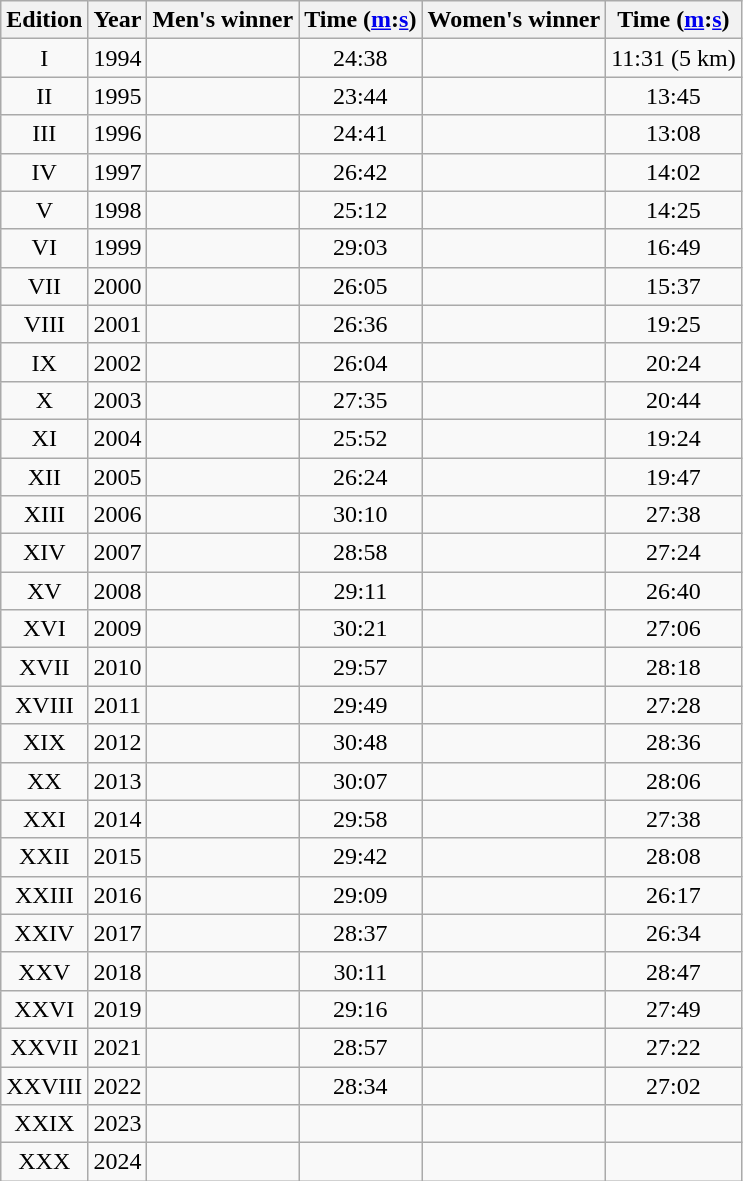<table class="wikitable" style="text-align:center">
<tr>
<th>Edition</th>
<th>Year</th>
<th>Men's winner</th>
<th>Time (<a href='#'>m</a>:<a href='#'>s</a>)</th>
<th>Women's winner</th>
<th>Time (<a href='#'>m</a>:<a href='#'>s</a>)</th>
</tr>
<tr>
<td>I</td>
<td>1994</td>
<td align=left></td>
<td>24:38</td>
<td align=left></td>
<td>11:31 (5 km)</td>
</tr>
<tr>
<td>II</td>
<td>1995</td>
<td align=left></td>
<td>23:44</td>
<td align=left></td>
<td>13:45</td>
</tr>
<tr>
<td>III</td>
<td>1996</td>
<td align=left></td>
<td>24:41</td>
<td align=left></td>
<td>13:08</td>
</tr>
<tr>
<td>IV</td>
<td>1997</td>
<td align=left></td>
<td>26:42</td>
<td align=left></td>
<td>14:02</td>
</tr>
<tr>
<td>V</td>
<td>1998</td>
<td align=left></td>
<td>25:12</td>
<td align=left></td>
<td>14:25</td>
</tr>
<tr>
<td>VI</td>
<td>1999</td>
<td align=left></td>
<td>29:03</td>
<td align=left></td>
<td>16:49</td>
</tr>
<tr>
<td>VII</td>
<td>2000</td>
<td align=left></td>
<td>26:05</td>
<td align=left></td>
<td>15:37</td>
</tr>
<tr>
<td>VIII</td>
<td>2001</td>
<td align=left></td>
<td>26:36</td>
<td align=left></td>
<td>19:25</td>
</tr>
<tr>
<td>IX</td>
<td>2002</td>
<td align=left></td>
<td>26:04</td>
<td align=left></td>
<td>20:24</td>
</tr>
<tr>
<td>X</td>
<td>2003</td>
<td align=left></td>
<td>27:35</td>
<td align=left></td>
<td>20:44</td>
</tr>
<tr>
<td>XI</td>
<td>2004</td>
<td align=left></td>
<td>25:52</td>
<td align=left></td>
<td>19:24</td>
</tr>
<tr>
<td>XII</td>
<td>2005</td>
<td align=left></td>
<td>26:24</td>
<td align=left></td>
<td>19:47</td>
</tr>
<tr>
<td>XIII</td>
<td>2006</td>
<td align=left></td>
<td>30:10</td>
<td align=left></td>
<td>27:38</td>
</tr>
<tr>
<td>XIV</td>
<td>2007</td>
<td align=left></td>
<td>28:58</td>
<td align=left></td>
<td>27:24</td>
</tr>
<tr>
<td>XV</td>
<td>2008</td>
<td align=left></td>
<td>29:11</td>
<td align=left></td>
<td>26:40</td>
</tr>
<tr>
<td>XVI</td>
<td>2009</td>
<td align=left></td>
<td>30:21</td>
<td align=left></td>
<td>27:06</td>
</tr>
<tr>
<td>XVII</td>
<td>2010</td>
<td align=left></td>
<td>29:57</td>
<td align=left></td>
<td>28:18</td>
</tr>
<tr>
<td>XVIII</td>
<td>2011</td>
<td align=left></td>
<td>29:49</td>
<td align=left></td>
<td>27:28</td>
</tr>
<tr>
<td>XIX</td>
<td>2012</td>
<td align=left></td>
<td>30:48</td>
<td align=left></td>
<td>28:36</td>
</tr>
<tr>
<td>XX</td>
<td>2013</td>
<td align=left></td>
<td>30:07</td>
<td align=left></td>
<td>28:06</td>
</tr>
<tr>
<td>XXI</td>
<td>2014</td>
<td align=left></td>
<td>29:58</td>
<td align=left></td>
<td>27:38</td>
</tr>
<tr>
<td>XXII</td>
<td>2015</td>
<td align=left></td>
<td>29:42</td>
<td align=left></td>
<td>28:08</td>
</tr>
<tr>
<td>XXIII</td>
<td>2016</td>
<td align=left></td>
<td>29:09</td>
<td align=left></td>
<td>26:17</td>
</tr>
<tr>
<td>XXIV</td>
<td>2017</td>
<td align=left></td>
<td>28:37</td>
<td align=left></td>
<td>26:34</td>
</tr>
<tr>
<td>XXV</td>
<td>2018</td>
<td align=left></td>
<td>30:11</td>
<td align=left></td>
<td>28:47</td>
</tr>
<tr>
<td>XXVI</td>
<td>2019</td>
<td align=left></td>
<td>29:16</td>
<td align=left></td>
<td>27:49</td>
</tr>
<tr>
<td>XXVII</td>
<td>2021</td>
<td align=left></td>
<td>28:57</td>
<td align=left></td>
<td>27:22</td>
</tr>
<tr>
<td>XXVIII</td>
<td>2022</td>
<td align=left></td>
<td>28:34</td>
<td align=left></td>
<td>27:02</td>
</tr>
<tr>
<td>XXIX</td>
<td>2023</td>
<td align=left></td>
<td></td>
<td align=left></td>
<td></td>
</tr>
<tr>
<td>XXX</td>
<td>2024</td>
<td align=left></td>
<td></td>
<td align=left></td>
<td></td>
</tr>
</table>
